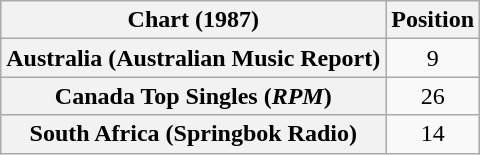<table class="wikitable sortable plainrowheaders" style="text-align:center">
<tr>
<th>Chart (1987)</th>
<th>Position</th>
</tr>
<tr>
<th scope="row">Australia (Australian Music Report)</th>
<td>9</td>
</tr>
<tr>
<th scope="row">Canada Top Singles (<em>RPM</em>)</th>
<td>26</td>
</tr>
<tr>
<th scope="row">South Africa (Springbok Radio)</th>
<td>14</td>
</tr>
</table>
